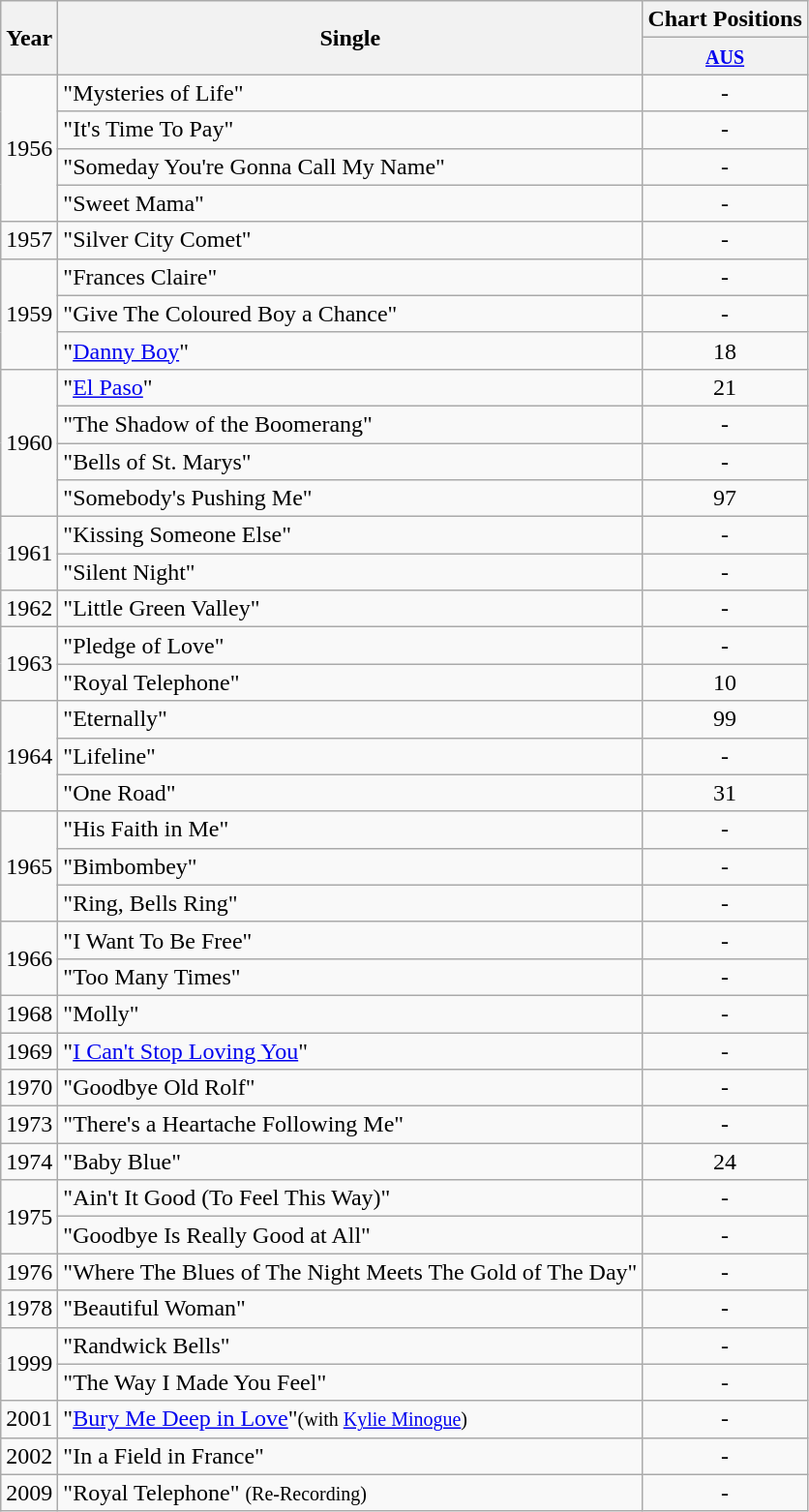<table class="wikitable">
<tr>
<th rowspan="2">Year</th>
<th rowspan="2">Single</th>
<th>Chart Positions</th>
</tr>
<tr>
<th><small><a href='#'>AUS</a></small></th>
</tr>
<tr>
<td rowspan="4">1956</td>
<td>"Mysteries of Life"</td>
<td style="text-align:center;">-</td>
</tr>
<tr>
<td>"It's Time To Pay"</td>
<td style="text-align:center;">-</td>
</tr>
<tr>
<td>"Someday You're Gonna Call My Name"</td>
<td style="text-align:center;">-</td>
</tr>
<tr>
<td>"Sweet Mama"</td>
<td style="text-align:center;">-</td>
</tr>
<tr>
<td>1957</td>
<td>"Silver City Comet"</td>
<td style="text-align:center;">-</td>
</tr>
<tr>
<td rowspan="3">1959</td>
<td>"Frances Claire"</td>
<td style="text-align:center;">-</td>
</tr>
<tr>
<td>"Give The Coloured Boy a Chance"</td>
<td style="text-align:center;">-</td>
</tr>
<tr>
<td>"<a href='#'>Danny Boy</a>"</td>
<td style="text-align:center;">18</td>
</tr>
<tr>
<td rowspan="4">1960</td>
<td>"<a href='#'>El Paso</a>"</td>
<td style="text-align:center;">21</td>
</tr>
<tr>
<td>"The Shadow of the Boomerang"</td>
<td style="text-align:center;">-</td>
</tr>
<tr>
<td>"Bells of St. Marys"</td>
<td style="text-align:center;">-</td>
</tr>
<tr>
<td>"Somebody's Pushing Me"</td>
<td style="text-align:center;">97</td>
</tr>
<tr>
<td rowspan="2">1961</td>
<td>"Kissing Someone Else"</td>
<td style="text-align:center;">-</td>
</tr>
<tr>
<td>"Silent Night"</td>
<td style="text-align:center;">-</td>
</tr>
<tr>
<td>1962</td>
<td>"Little Green Valley"</td>
<td style="text-align:center;">-</td>
</tr>
<tr>
<td rowspan="2">1963</td>
<td>"Pledge of Love"</td>
<td style="text-align:center;">-</td>
</tr>
<tr>
<td>"Royal Telephone"</td>
<td style="text-align:center;">10</td>
</tr>
<tr>
<td rowspan="3">1964</td>
<td>"Eternally"</td>
<td style="text-align:center;">99</td>
</tr>
<tr>
<td>"Lifeline"</td>
<td style="text-align:center;">-</td>
</tr>
<tr>
<td>"One Road"</td>
<td style="text-align:center;">31</td>
</tr>
<tr>
<td rowspan="3">1965</td>
<td>"His Faith in Me"</td>
<td style="text-align:center;">-</td>
</tr>
<tr>
<td>"Bimbombey"</td>
<td style="text-align:center;">-</td>
</tr>
<tr>
<td>"Ring, Bells Ring"</td>
<td style="text-align:center;">-</td>
</tr>
<tr>
<td rowspan="2">1966</td>
<td>"I Want To Be Free"</td>
<td style="text-align:center;">-</td>
</tr>
<tr>
<td>"Too Many Times"</td>
<td style="text-align:center;">-</td>
</tr>
<tr>
<td>1968</td>
<td>"Molly"</td>
<td style="text-align:center;">-</td>
</tr>
<tr>
<td>1969</td>
<td>"<a href='#'>I Can't Stop Loving You</a>"</td>
<td style="text-align:center;">-</td>
</tr>
<tr>
<td>1970</td>
<td>"Goodbye Old Rolf"</td>
<td style="text-align:center;">-</td>
</tr>
<tr>
<td>1973</td>
<td>"There's a Heartache Following Me"</td>
<td style="text-align:center;">-</td>
</tr>
<tr>
<td>1974</td>
<td>"Baby Blue"</td>
<td style="text-align:center;">24</td>
</tr>
<tr>
<td rowspan="2">1975</td>
<td>"Ain't It Good (To Feel This Way)"</td>
<td style="text-align:center;">-</td>
</tr>
<tr>
<td>"Goodbye Is Really Good at All"</td>
<td style="text-align:center;">-</td>
</tr>
<tr>
<td>1976</td>
<td>"Where The Blues of The Night Meets The Gold of The Day"</td>
<td style="text-align:center;">-</td>
</tr>
<tr>
<td rowspan="1">1978</td>
<td>"Beautiful Woman"</td>
<td style="text-align:center;">-</td>
</tr>
<tr>
<td rowspan="2">1999</td>
<td>"Randwick Bells"</td>
<td style="text-align:center;">-</td>
</tr>
<tr>
<td>"The Way I Made You Feel"</td>
<td style="text-align:center;">-</td>
</tr>
<tr>
<td>2001</td>
<td>"<a href='#'>Bury Me Deep in Love</a>"<small>(with <a href='#'>Kylie Minogue</a>)</small></td>
<td style="text-align:center;">-</td>
</tr>
<tr>
<td>2002</td>
<td>"In a Field in France"</td>
<td style="text-align:center;">-</td>
</tr>
<tr>
<td>2009</td>
<td>"Royal Telephone" <small>(Re-Recording)</small></td>
<td style="text-align:center;">-</td>
</tr>
</table>
